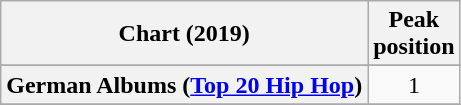<table class="wikitable sortable plainrowheaders" style="text-align:center">
<tr>
<th scope="col">Chart (2019)</th>
<th scope="col">Peak<br>position</th>
</tr>
<tr>
</tr>
<tr>
</tr>
<tr>
</tr>
<tr>
</tr>
<tr>
</tr>
<tr>
<th scope="row">German Albums (<a href='#'>Top 20 Hip Hop</a>)</th>
<td>1</td>
</tr>
<tr>
</tr>
</table>
